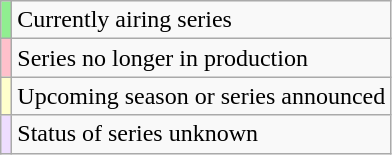<table class="wikitable">
<tr>
<td style="background-color:lightgreen"></td>
<td>Currently airing series</td>
</tr>
<tr>
<td style="background-color:#FFC0CB"> </td>
<td>Series no longer in production</td>
</tr>
<tr>
<td style="background-color:#FFFFCC"> </td>
<td>Upcoming season or series announced</td>
</tr>
<tr>
<td style="background-color:#EEDDFF"> </td>
<td>Status of series unknown</td>
</tr>
</table>
